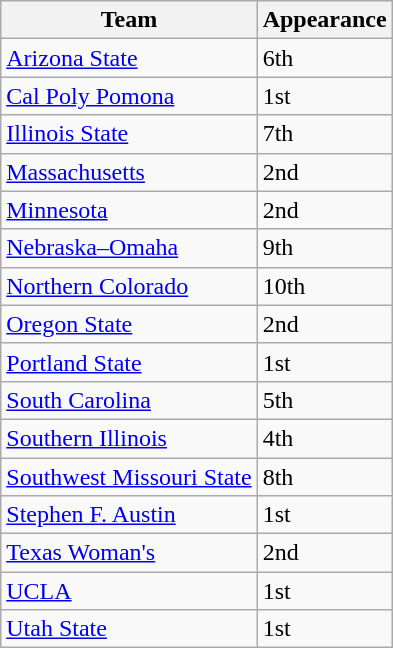<table class="wikitable sortable">
<tr>
<th>Team</th>
<th>Appearance</th>
</tr>
<tr>
<td><a href='#'>Arizona State</a></td>
<td>6th</td>
</tr>
<tr>
<td><a href='#'>Cal Poly Pomona</a></td>
<td>1st</td>
</tr>
<tr>
<td><a href='#'>Illinois State</a></td>
<td>7th</td>
</tr>
<tr>
<td><a href='#'>Massachusetts</a></td>
<td>2nd</td>
</tr>
<tr>
<td><a href='#'>Minnesota</a></td>
<td>2nd</td>
</tr>
<tr>
<td><a href='#'>Nebraska–Omaha</a></td>
<td>9th</td>
</tr>
<tr>
<td><a href='#'>Northern Colorado</a></td>
<td>10th</td>
</tr>
<tr>
<td><a href='#'>Oregon State</a></td>
<td>2nd</td>
</tr>
<tr>
<td><a href='#'>Portland State</a></td>
<td>1st</td>
</tr>
<tr>
<td><a href='#'>South Carolina</a></td>
<td>5th</td>
</tr>
<tr>
<td><a href='#'>Southern Illinois</a></td>
<td>4th</td>
</tr>
<tr>
<td><a href='#'>Southwest Missouri State</a></td>
<td>8th</td>
</tr>
<tr>
<td><a href='#'>Stephen F. Austin</a></td>
<td>1st</td>
</tr>
<tr>
<td><a href='#'>Texas Woman's</a></td>
<td>2nd</td>
</tr>
<tr>
<td><a href='#'>UCLA</a></td>
<td>1st</td>
</tr>
<tr>
<td><a href='#'>Utah State</a></td>
<td>1st</td>
</tr>
</table>
